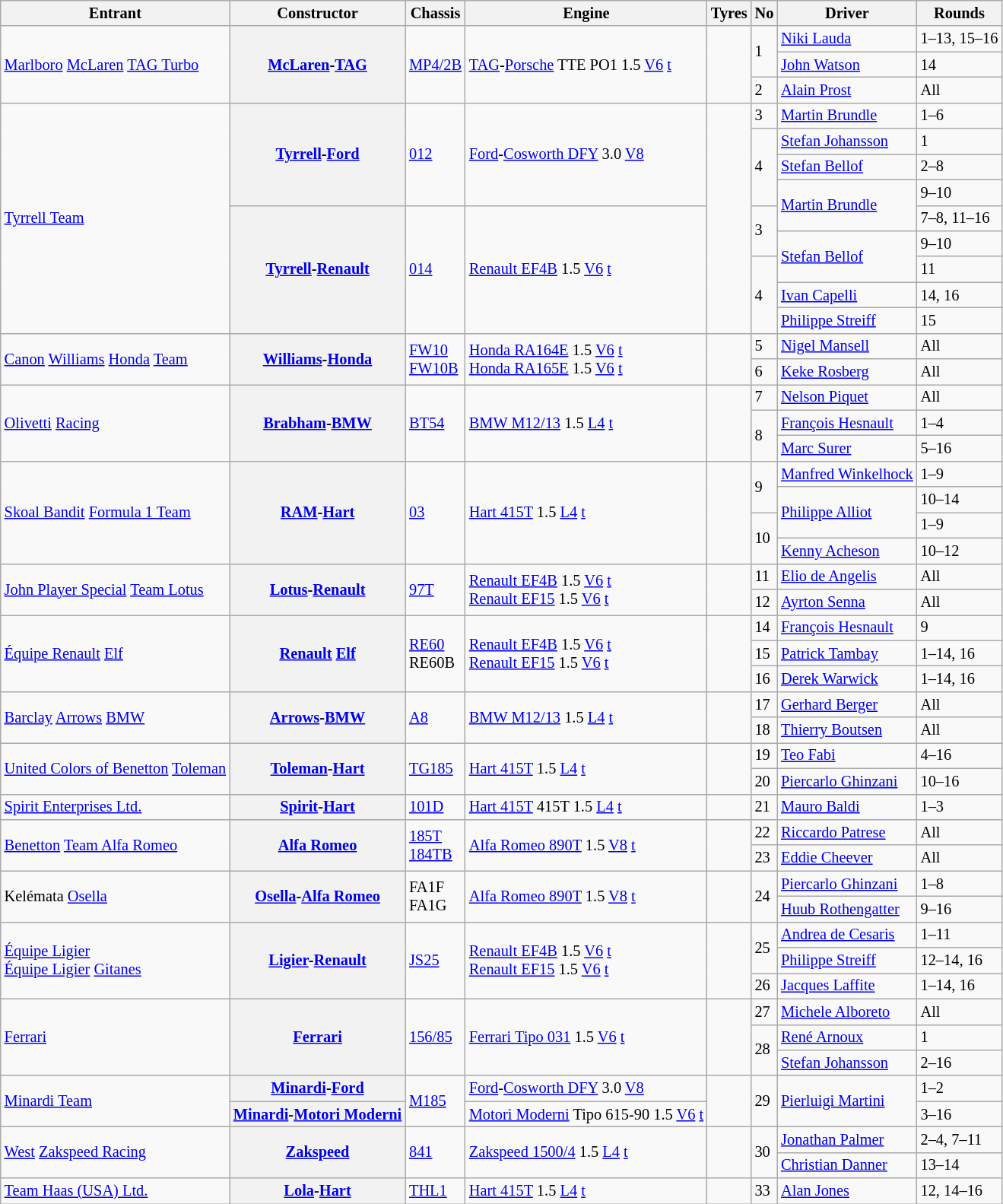<table class="wikitable sortable" style="font-size: 85%">
<tr>
<th>Entrant</th>
<th>Constructor</th>
<th>Chassis</th>
<th>Engine</th>
<th>Tyres</th>
<th>No</th>
<th>Driver</th>
<th>Rounds</th>
</tr>
<tr>
<td rowspan="3"> <a href='#'>Marlboro</a> <a href='#'>McLaren</a> <a href='#'>TAG Turbo</a></td>
<th rowspan="3"><a href='#'>McLaren</a>-<a href='#'>TAG</a></th>
<td rowspan="3"><a href='#'>MP4/2B</a></td>
<td rowspan="3"><a href='#'>TAG</a>-<a href='#'>Porsche</a> TTE PO1 1.5 <a href='#'>V6</a> <a href='#'>t</a></td>
<td rowspan="3"></td>
<td rowspan="2">1</td>
<td> <a href='#'>Niki Lauda</a></td>
<td nowrap>1–13, 15–16</td>
</tr>
<tr>
<td> <a href='#'>John Watson</a></td>
<td>14</td>
</tr>
<tr>
<td>2</td>
<td> <a href='#'>Alain Prost</a></td>
<td>All</td>
</tr>
<tr>
<td rowspan="9"> <a href='#'>Tyrrell Team</a></td>
<th rowspan="4"><a href='#'>Tyrrell</a>-<a href='#'>Ford</a></th>
<td rowspan="4"><a href='#'>012</a></td>
<td rowspan="4"><a href='#'>Ford</a>-<a href='#'>Cosworth DFY</a> 3.0 <a href='#'>V8</a></td>
<td rowspan="9"></td>
<td>3</td>
<td> <a href='#'>Martin Brundle</a></td>
<td>1–6</td>
</tr>
<tr>
<td rowspan="3">4</td>
<td> <a href='#'>Stefan Johansson</a></td>
<td>1</td>
</tr>
<tr>
<td> <a href='#'>Stefan Bellof</a></td>
<td>2–8</td>
</tr>
<tr>
<td rowspan="2"> <a href='#'>Martin Brundle</a></td>
<td>9–10</td>
</tr>
<tr>
<th rowspan="5"><a href='#'>Tyrrell</a>-<a href='#'>Renault</a></th>
<td rowspan="5"><a href='#'>014</a></td>
<td rowspan="5"><a href='#'>Renault EF4B</a> 1.5 <a href='#'>V6</a> <a href='#'>t</a></td>
<td rowspan="2">3</td>
<td>7–8, 11–16</td>
</tr>
<tr>
<td rowspan="2"> <a href='#'>Stefan Bellof</a></td>
<td>9–10</td>
</tr>
<tr>
<td rowspan="3">4</td>
<td>11</td>
</tr>
<tr>
<td> <a href='#'>Ivan Capelli</a></td>
<td>14, 16</td>
</tr>
<tr>
<td> <a href='#'>Philippe Streiff</a></td>
<td>15</td>
</tr>
<tr>
<td rowspan="2"> <a href='#'>Canon</a> <a href='#'>Williams</a> <a href='#'>Honda</a> <a href='#'>Team</a></td>
<th rowspan="2"><a href='#'>Williams</a>-<a href='#'>Honda</a></th>
<td rowspan="2"><a href='#'>FW10</a><br><a href='#'>FW10B</a></td>
<td rowspan="2"><a href='#'>Honda RA164E</a> 1.5 <a href='#'>V6</a> <a href='#'>t</a><br><a href='#'>Honda RA165E</a> 1.5 <a href='#'>V6</a> <a href='#'>t</a></td>
<td rowspan="2"></td>
<td>5</td>
<td> <a href='#'>Nigel Mansell</a></td>
<td>All</td>
</tr>
<tr>
<td>6</td>
<td> <a href='#'>Keke Rosberg</a></td>
<td>All</td>
</tr>
<tr>
<td rowspan="3"> <a href='#'>Olivetti</a> <a href='#'>Racing</a></td>
<th rowspan="3"><a href='#'>Brabham</a>-<a href='#'>BMW</a></th>
<td rowspan="3"><a href='#'>BT54</a></td>
<td rowspan="3"><a href='#'>BMW M12/13</a> 1.5 <a href='#'>L4</a> <a href='#'>t</a></td>
<td rowspan="3"></td>
<td>7</td>
<td> <a href='#'>Nelson Piquet</a></td>
<td>All</td>
</tr>
<tr>
<td rowspan="2">8</td>
<td> <a href='#'>François Hesnault</a></td>
<td>1–4</td>
</tr>
<tr>
<td> <a href='#'>Marc Surer</a></td>
<td>5–16</td>
</tr>
<tr>
<td rowspan="4"> <a href='#'>Skoal Bandit</a> <a href='#'>Formula 1 Team</a></td>
<th rowspan="4"><a href='#'>RAM</a>-<a href='#'>Hart</a></th>
<td rowspan="4"><a href='#'>03</a></td>
<td rowspan="4"><a href='#'>Hart 415T</a> 1.5 <a href='#'>L4</a> <a href='#'>t</a></td>
<td rowspan="4"></td>
<td rowspan=2>9</td>
<td nowrap> <a href='#'>Manfred Winkelhock</a></td>
<td>1–9</td>
</tr>
<tr>
<td rowspan="2"> <a href='#'>Philippe Alliot</a></td>
<td>10–14</td>
</tr>
<tr>
<td rowspan=2>10</td>
<td>1–9</td>
</tr>
<tr>
<td> <a href='#'>Kenny Acheson</a></td>
<td>10–12</td>
</tr>
<tr>
<td rowspan="2" nowrap> <a href='#'>John Player Special</a> <a href='#'>Team Lotus</a></td>
<th rowspan="2"><a href='#'>Lotus</a>-<a href='#'>Renault</a></th>
<td rowspan="2"><a href='#'>97T</a></td>
<td rowspan="2"><a href='#'>Renault EF4B</a> 1.5 <a href='#'>V6</a> <a href='#'>t</a><br><a href='#'>Renault EF15</a> 1.5 <a href='#'>V6</a> <a href='#'>t</a></td>
<td rowspan="2"></td>
<td>11</td>
<td> <a href='#'>Elio de Angelis</a></td>
<td>All</td>
</tr>
<tr>
<td>12</td>
<td> <a href='#'>Ayrton Senna</a></td>
<td>All</td>
</tr>
<tr>
<td rowspan="3"> <a href='#'>Équipe Renault</a> <a href='#'>Elf</a></td>
<th rowspan="3"><a href='#'>Renault</a> <a href='#'>Elf</a></th>
<td rowspan="3"><a href='#'>RE60</a><br>RE60B</td>
<td rowspan="3"><a href='#'>Renault EF4B</a> 1.5 <a href='#'>V6</a> <a href='#'>t</a><br><a href='#'>Renault EF15</a> 1.5 <a href='#'>V6</a> <a href='#'>t</a></td>
<td rowspan="3"></td>
<td>14</td>
<td> <a href='#'>François Hesnault</a></td>
<td>9</td>
</tr>
<tr>
<td>15</td>
<td> <a href='#'>Patrick Tambay</a></td>
<td>1–14, 16</td>
</tr>
<tr>
<td>16</td>
<td> <a href='#'>Derek Warwick</a></td>
<td>1–14, 16</td>
</tr>
<tr>
<td rowspan="2"> <a href='#'>Barclay</a> <a href='#'>Arrows</a> <a href='#'>BMW</a></td>
<th rowspan="2"><a href='#'>Arrows</a>-<a href='#'>BMW</a></th>
<td rowspan="2"><a href='#'>A8</a></td>
<td rowspan="2"><a href='#'>BMW M12/13</a> 1.5 <a href='#'>L4</a> <a href='#'>t</a></td>
<td rowspan="2"></td>
<td>17</td>
<td> <a href='#'>Gerhard Berger</a></td>
<td>All</td>
</tr>
<tr>
<td>18</td>
<td> <a href='#'>Thierry Boutsen</a></td>
<td>All</td>
</tr>
<tr>
<td rowspan="2"> <a href='#'>United Colors of Benetton</a> <a href='#'>Toleman</a></td>
<th rowspan="2"><a href='#'>Toleman</a>-<a href='#'>Hart</a></th>
<td rowspan="2"><a href='#'>TG185</a></td>
<td rowspan="2"><a href='#'>Hart 415T</a> 1.5 <a href='#'>L4</a> <a href='#'>t</a></td>
<td rowspan="2"></td>
<td>19</td>
<td> <a href='#'>Teo Fabi</a></td>
<td>4–16</td>
</tr>
<tr>
<td>20</td>
<td> <a href='#'>Piercarlo Ghinzani</a></td>
<td>10–16</td>
</tr>
<tr>
<td> <a href='#'>Spirit Enterprises Ltd.</a></td>
<th><a href='#'>Spirit</a>-<a href='#'>Hart</a></th>
<td><a href='#'>101D</a></td>
<td><a href='#'>Hart 415T</a> 415T 1.5 <a href='#'>L4</a> <a href='#'>t</a></td>
<td></td>
<td>21</td>
<td> <a href='#'>Mauro Baldi</a></td>
<td>1–3</td>
</tr>
<tr>
<td rowspan="2"> <a href='#'>Benetton</a> <a href='#'>Team Alfa Romeo</a></td>
<th rowspan="2"><a href='#'>Alfa Romeo</a></th>
<td rowspan="2"><a href='#'>185T</a><br><a href='#'>184TB</a></td>
<td rowspan="2"><a href='#'>Alfa Romeo 890T</a> 1.5 <a href='#'>V8</a> <a href='#'>t</a></td>
<td rowspan="2"></td>
<td>22</td>
<td> <a href='#'>Riccardo Patrese</a></td>
<td>All</td>
</tr>
<tr>
<td>23</td>
<td> <a href='#'>Eddie Cheever</a></td>
<td>All</td>
</tr>
<tr>
<td rowspan="2"> Kelémata <a href='#'>Osella</a></td>
<th rowspan="2"><a href='#'>Osella</a>-<a href='#'>Alfa Romeo</a></th>
<td rowspan="2">FA1F<br>FA1G</td>
<td rowspan="2"><a href='#'>Alfa Romeo 890T</a> 1.5 <a href='#'>V8</a> <a href='#'>t</a></td>
<td rowspan="2"></td>
<td rowspan="2">24</td>
<td> <a href='#'>Piercarlo Ghinzani</a></td>
<td>1–8</td>
</tr>
<tr>
<td> <a href='#'>Huub Rothengatter</a></td>
<td>9–16</td>
</tr>
<tr>
<td rowspan="3"> <a href='#'>Équipe Ligier</a><br> <a href='#'>Équipe Ligier</a> <a href='#'>Gitanes</a></td>
<th rowspan="3"><a href='#'>Ligier</a>-<a href='#'>Renault</a></th>
<td rowspan="3"><a href='#'>JS25</a></td>
<td rowspan="3"><a href='#'>Renault EF4B</a> 1.5 <a href='#'>V6</a> <a href='#'>t</a><br><a href='#'>Renault EF15</a> 1.5 <a href='#'>V6</a> <a href='#'>t</a></td>
<td rowspan="3"></td>
<td rowspan="2">25</td>
<td> <a href='#'>Andrea de Cesaris</a></td>
<td>1–11</td>
</tr>
<tr>
<td> <a href='#'>Philippe Streiff</a></td>
<td>12–14, 16</td>
</tr>
<tr>
<td>26</td>
<td> <a href='#'>Jacques Laffite</a></td>
<td>1–14, 16</td>
</tr>
<tr>
<td rowspan="3"> <a href='#'>Ferrari</a></td>
<th rowspan="3"><a href='#'>Ferrari</a></th>
<td rowspan="3"><a href='#'>156/85</a></td>
<td rowspan="3"><a href='#'>Ferrari Tipo 031</a> 1.5 <a href='#'>V6</a> <a href='#'>t</a></td>
<td rowspan="3"></td>
<td>27</td>
<td> <a href='#'>Michele Alboreto</a></td>
<td>All</td>
</tr>
<tr>
<td rowspan="2">28</td>
<td> <a href='#'>René Arnoux</a></td>
<td>1</td>
</tr>
<tr>
<td> <a href='#'>Stefan Johansson</a></td>
<td>2–16</td>
</tr>
<tr>
<td rowspan="2"> <a href='#'>Minardi Team</a></td>
<th><a href='#'>Minardi</a>-<a href='#'>Ford</a></th>
<td rowspan="2"><a href='#'>M185</a></td>
<td><a href='#'>Ford</a>-<a href='#'>Cosworth DFY</a> 3.0 <a href='#'>V8</a></td>
<td rowspan="2"></td>
<td rowspan="2">29</td>
<td rowspan="2"> <a href='#'>Pierluigi Martini</a></td>
<td>1–2</td>
</tr>
<tr>
<th nowrap><a href='#'>Minardi</a>-<a href='#'>Motori Moderni</a></th>
<td nowrap><a href='#'>Motori Moderni</a> Tipo 615-90 1.5 <a href='#'>V6</a> <a href='#'>t</a></td>
<td>3–16</td>
</tr>
<tr>
<td rowspan="2"> <a href='#'>West</a> <a href='#'>Zakspeed Racing</a></td>
<th rowspan="2"><a href='#'>Zakspeed</a></th>
<td rowspan="2"><a href='#'>841</a></td>
<td rowspan="2"><a href='#'>Zakspeed 1500/4</a> 1.5 <a href='#'>L4</a> <a href='#'>t</a></td>
<td rowspan="2"></td>
<td rowspan="2">30</td>
<td> <a href='#'>Jonathan Palmer</a></td>
<td>2–4, 7–11</td>
</tr>
<tr>
<td> <a href='#'>Christian Danner</a></td>
<td>13–14</td>
</tr>
<tr>
<td> <a href='#'>Team Haas (USA) Ltd.</a></td>
<th><a href='#'>Lola</a>-<a href='#'>Hart</a></th>
<td><a href='#'>THL1</a></td>
<td><a href='#'>Hart 415T</a> 1.5 <a href='#'>L4</a> <a href='#'>t</a></td>
<td></td>
<td>33</td>
<td> <a href='#'>Alan Jones</a></td>
<td>12, 14–16</td>
</tr>
</table>
